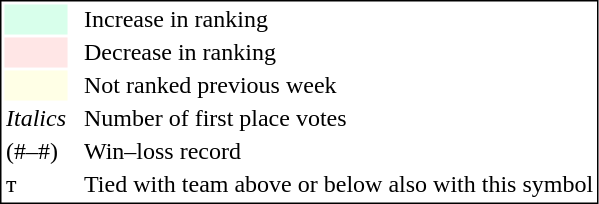<table style="border:1px solid black;">
<tr>
<td style="background:#D8FFEB; width:20px;"></td>
<td> </td>
<td>Increase in ranking</td>
</tr>
<tr>
<td style="background:#FFE6E6; width:20px;"></td>
<td> </td>
<td>Decrease in ranking</td>
</tr>
<tr>
<td style="background:#FFFFE6; width:20px;"></td>
<td> </td>
<td>Not ranked previous week</td>
</tr>
<tr>
<td><em>Italics</em></td>
<td> </td>
<td>Number of first place votes</td>
</tr>
<tr>
<td>(#–#)</td>
<td> </td>
<td>Win–loss record</td>
</tr>
<tr>
<td>т</td>
<td></td>
<td>Tied with team above or below also with this symbol</td>
</tr>
</table>
